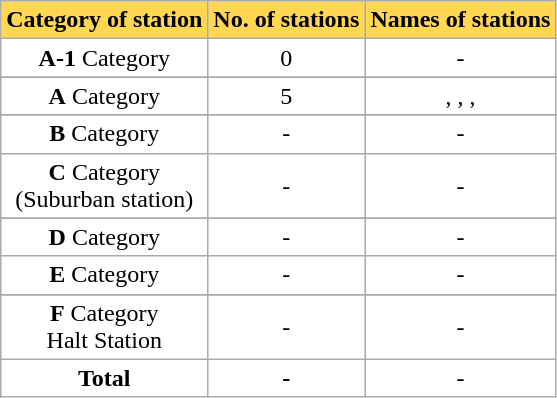<table class="wikitable sortable" style="background:#fff;">
<tr>
<th style="background:#ffd750;" !>Category of station</th>
<th style="background:#ffd750;" !>No. of stations</th>
<th style="background:#ffd750;" !>Names of stations</th>
</tr>
<tr>
<td style="text-align:center;"><strong>A-1</strong> Category</td>
<td style="text-align:center;">0</td>
<td style="text-align:center;">-</td>
</tr>
<tr>
</tr>
<tr>
<td style="text-align:center;"><strong>A</strong> Category</td>
<td style="text-align:center;">5</td>
<td style="text-align:center;">, , , </td>
</tr>
<tr>
</tr>
<tr>
<td style="text-align:center;"><strong>B</strong> Category</td>
<td style="text-align:center;">-</td>
<td style="text-align:center;">-</td>
</tr>
<tr>
<td style="text-align:center;"><strong>C</strong> Category<br>(Suburban station)</td>
<td style="text-align:center;">-</td>
<td style="text-align:center;">-</td>
</tr>
<tr>
</tr>
<tr>
<td style="text-align:center;"><strong>D</strong> Category</td>
<td style="text-align:center;">-</td>
<td style="text-align:center;">-</td>
</tr>
<tr>
<td style="text-align:center;"><strong>E</strong> Category</td>
<td style="text-align:center;">-</td>
<td style="text-align:center;">-</td>
</tr>
<tr>
</tr>
<tr>
<td style="text-align:center;"><strong>F</strong> Category<br>Halt Station</td>
<td style="text-align:center;">-</td>
<td style="text-align:center;">-</td>
</tr>
<tr>
<td style="text-align:center;"><strong>Total</strong></td>
<td style="text-align:center;"><strong>-</strong></td>
<td style="text-align:center;">-</td>
</tr>
</table>
